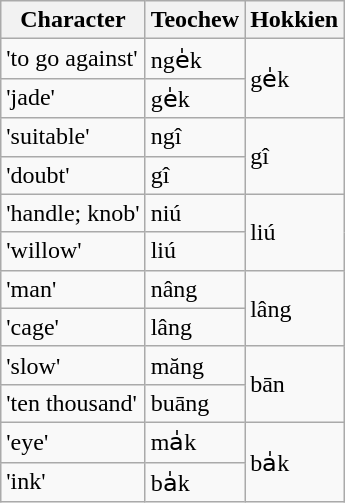<table class="wikitable">
<tr>
<th>Character</th>
<th>Teochew</th>
<th>Hokkien</th>
</tr>
<tr>
<td> 'to go against'</td>
<td>nge̍k</td>
<td rowspan="2">ge̍k</td>
</tr>
<tr>
<td> 'jade'</td>
<td>ge̍k</td>
</tr>
<tr>
<td> 'suitable'</td>
<td>ngî</td>
<td rowspan="2">gî</td>
</tr>
<tr>
<td> 'doubt'</td>
<td>gî</td>
</tr>
<tr>
<td> 'handle; knob'</td>
<td>niú</td>
<td rowspan="2">liú</td>
</tr>
<tr>
<td> 'willow'</td>
<td>liú</td>
</tr>
<tr>
<td> 'man'</td>
<td>nâng</td>
<td rowspan="2">lâng</td>
</tr>
<tr>
<td> 'cage'</td>
<td>lâng</td>
</tr>
<tr>
<td> 'slow'</td>
<td>măng</td>
<td rowspan="2">bān</td>
</tr>
<tr>
<td> 'ten thousand'</td>
<td>buāng</td>
</tr>
<tr>
<td> 'eye'</td>
<td>ma̍k</td>
<td rowspan="2">ba̍k</td>
</tr>
<tr>
<td> 'ink'</td>
<td>ba̍k</td>
</tr>
</table>
